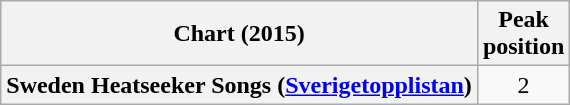<table class="wikitable sortable plainrowheaders" style="text-align:center">
<tr>
<th scope="col">Chart (2015)</th>
<th scope="col">Peak<br>position</th>
</tr>
<tr>
<th scope="row">Sweden Heatseeker Songs (<a href='#'>Sverigetopplistan</a>)</th>
<td>2</td>
</tr>
</table>
